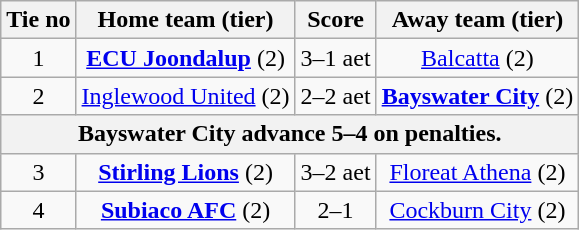<table class="wikitable" style="text-align:center">
<tr>
<th>Tie no</th>
<th>Home team (tier)</th>
<th>Score</th>
<th>Away team (tier)</th>
</tr>
<tr>
<td>1</td>
<td><strong><a href='#'>ECU Joondalup</a></strong> (2)</td>
<td>3–1 aet</td>
<td><a href='#'>Balcatta</a> (2)</td>
</tr>
<tr>
<td>2</td>
<td><a href='#'>Inglewood United</a> (2)</td>
<td>2–2 aet</td>
<td><strong><a href='#'>Bayswater City</a></strong> (2)</td>
</tr>
<tr>
<th colspan=4><strong>Bayswater City advance 5–4 on penalties.</strong></th>
</tr>
<tr>
<td>3</td>
<td><strong><a href='#'>Stirling Lions</a></strong> (2)</td>
<td>3–2 aet</td>
<td><a href='#'>Floreat Athena</a> (2)</td>
</tr>
<tr>
<td>4</td>
<td><strong><a href='#'>Subiaco AFC</a></strong> (2)</td>
<td>2–1</td>
<td><a href='#'>Cockburn City</a> (2)</td>
</tr>
</table>
